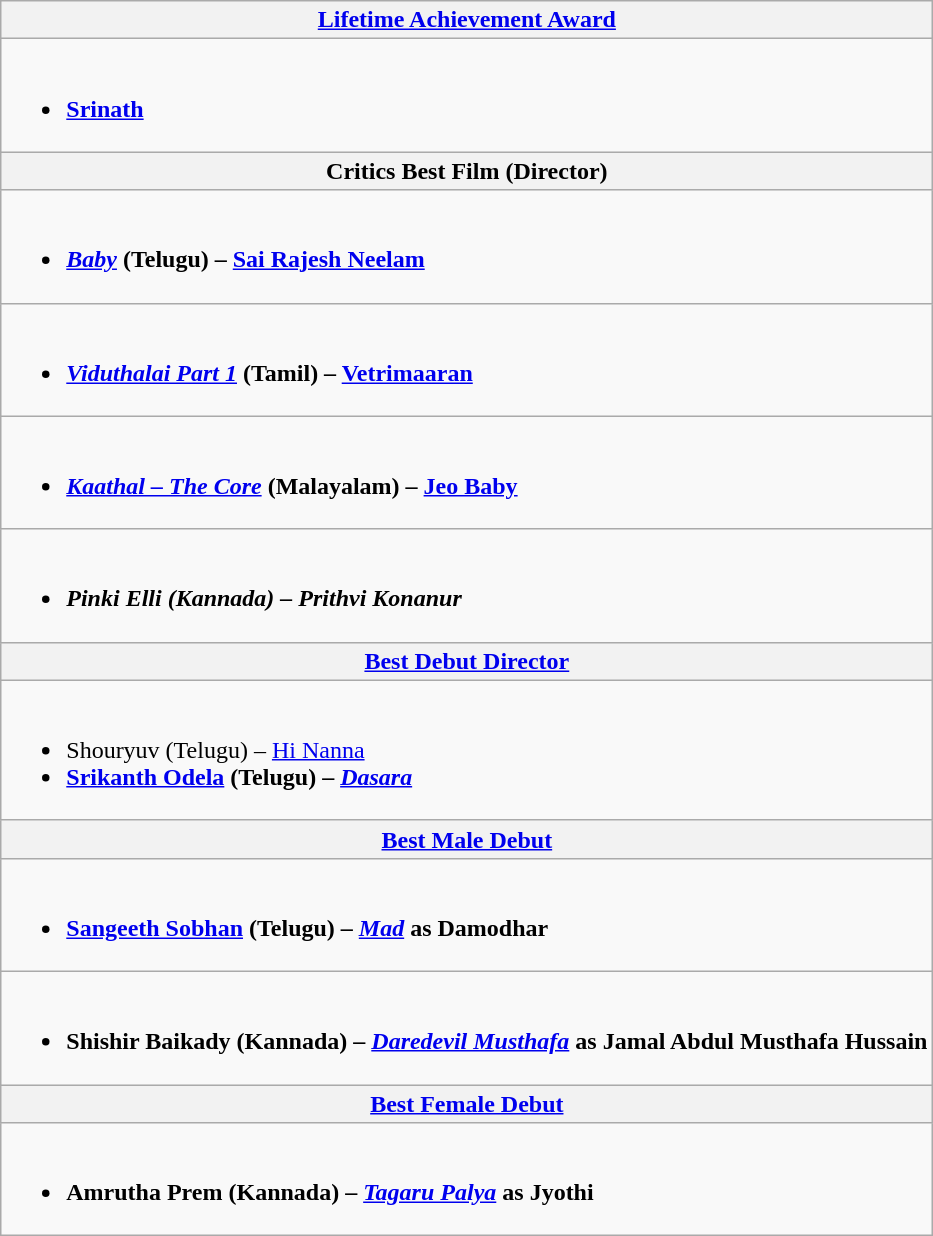<table class="wikitable">
<tr>
<th><a href='#'>Lifetime Achievement Award</a></th>
</tr>
<tr>
<td><br><ul><li><a href='#'><strong>Srinath</strong></a></li></ul></td>
</tr>
<tr>
<th><strong>Critics Best Film (Director)</strong></th>
</tr>
<tr>
<td><br><ul><li><a href='#'><strong><em>Baby</em></strong></a> <strong>(Telugu) – <a href='#'>Sai Rajesh Neelam</a></strong></li></ul></td>
</tr>
<tr>
<td><br><ul><li><strong><em><a href='#'>Viduthalai Part 1</a></em></strong> <strong>(Tamil) – <a href='#'>Vetrimaaran</a></strong></li></ul></td>
</tr>
<tr>
<td><br><ul><li><strong><em><a href='#'>Kaathal – The Core</a></em></strong> <strong>(Malayalam) – <a href='#'>Jeo Baby</a></strong></li></ul></td>
</tr>
<tr>
<td><br><ul><li><strong><em>Pinki Elli<em> (Kannada) – Prithvi Konanur<strong></li></ul></td>
</tr>
<tr>
<th><a href='#'>Best Debut Director</a></th>
</tr>
<tr>
<td><br><ul><li></strong>Shouryuv (Telugu) – </em><a href='#'>Hi Nanna</a></em></strong></li><li><strong><a href='#'>Srikanth Odela</a> (Telugu) – <a href='#'><em>Dasara</em></a></strong></li></ul></td>
</tr>
<tr>
<th><a href='#'>Best Male Debut</a></th>
</tr>
<tr>
<td><br><ul><li><strong><a href='#'>Sangeeth Sobhan</a> (Telugu) –<em> <a href='#'>Mad</a></em> as Damodhar</strong></li></ul></td>
</tr>
<tr>
<td><br><ul><li><strong>Shishir Baikady (Kannada) – <em><a href='#'>Daredevil Musthafa</a></em> as Jamal Abdul Musthafa Hussain</strong></li></ul></td>
</tr>
<tr>
<th><a href='#'><strong>Best Female Debut</strong></a></th>
</tr>
<tr>
<td><br><ul><li><strong>Amrutha Prem (Kannada) – <em><a href='#'>Tagaru Palya</a></em> as Jyothi</strong></li></ul></td>
</tr>
</table>
